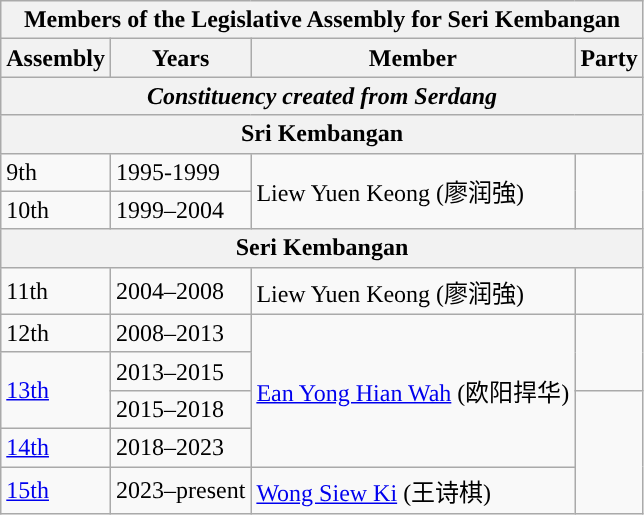<table class=wikitable>
<tr>
<th colspan=4>Members of the Legislative Assembly for Seri Kembangan</th>
</tr>
<tr>
<th>Assembly</th>
<th>Years</th>
<th>Member</th>
<th>Party</th>
</tr>
<tr>
<th colspan=4 align=center><em>Constituency created from Serdang</em></th>
</tr>
<tr>
<th colspan=4 align=center>Sri Kembangan</th>
</tr>
<tr>
<td>9th</td>
<td>1995-1999</td>
<td rowspan=2>Liew Yuen Keong (廖润強)</td>
<td rowspan=2></td>
</tr>
<tr>
<td>10th</td>
<td>1999–2004</td>
</tr>
<tr>
<th colspan=4 align=center>Seri Kembangan</th>
</tr>
<tr>
<td>11th</td>
<td>2004–2008</td>
<td>Liew Yuen Keong  (廖润強)</td>
<td></td>
</tr>
<tr>
<td>12th</td>
<td>2008–2013</td>
<td rowspan=4><a href='#'>Ean Yong Hian Wah</a> (欧阳捍华)</td>
<td rowspan=2></td>
</tr>
<tr>
<td rowspan=2><a href='#'>13th</a></td>
<td>2013–2015</td>
</tr>
<tr>
<td>2015–2018</td>
<td rowspan=3></td>
</tr>
<tr>
<td><a href='#'>14th</a></td>
<td>2018–2023</td>
</tr>
<tr>
<td><a href='#'>15th</a></td>
<td>2023–present</td>
<td><a href='#'>Wong Siew Ki</a> (王诗棋)</td>
</tr>
</table>
